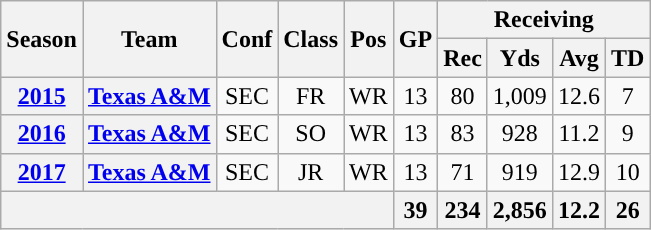<table class="wikitable" style="text-align: center;">
<tr>
<th rowspan="2">Season</th>
<th rowspan="2">Team</th>
<th rowspan="2">Conf</th>
<th rowspan="2">Class</th>
<th rowspan="2">Pos</th>
<th rowspan="2">GP</th>
<th colspan="4">Receiving</th>
</tr>
<tr>
<th>Rec</th>
<th>Yds</th>
<th>Avg</th>
<th>TD</th>
</tr>
<tr>
<th><a href='#'>2015</a></th>
<th><a href='#'>Texas A&M</a></th>
<td>SEC</td>
<td>FR</td>
<td>WR</td>
<td>13</td>
<td>80</td>
<td>1,009</td>
<td>12.6</td>
<td>7</td>
</tr>
<tr>
<th><a href='#'>2016</a></th>
<th><a href='#'>Texas A&M</a></th>
<td>SEC</td>
<td>SO</td>
<td>WR</td>
<td>13</td>
<td>83</td>
<td>928</td>
<td>11.2</td>
<td>9</td>
</tr>
<tr>
<th><a href='#'>2017</a></th>
<th><a href='#'>Texas A&M</a></th>
<td>SEC</td>
<td>JR</td>
<td>WR</td>
<td>13</td>
<td>71</td>
<td>919</td>
<td>12.9</td>
<td>10</td>
</tr>
<tr>
<th colspan="5"></th>
<th>39</th>
<th>234</th>
<th>2,856</th>
<th>12.2</th>
<th>26</th>
</tr>
</table>
